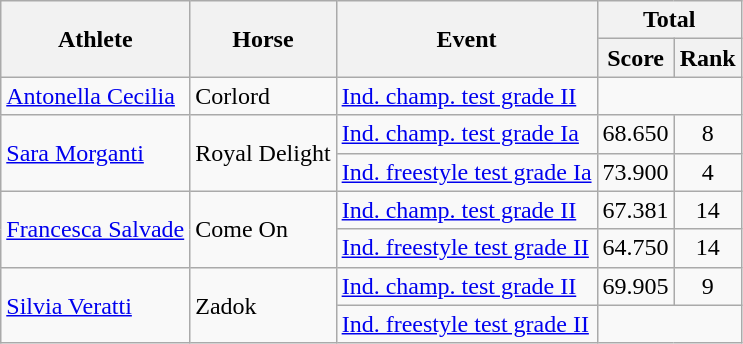<table class=wikitable>
<tr>
<th rowspan="2">Athlete</th>
<th rowspan="2">Horse</th>
<th rowspan="2">Event</th>
<th colspan="2">Total</th>
</tr>
<tr>
<th>Score</th>
<th>Rank</th>
</tr>
<tr>
<td><a href='#'>Antonella Cecilia</a></td>
<td>Corlord</td>
<td><a href='#'>Ind. champ. test grade II</a></td>
<td align="center" colspan="2"></td>
</tr>
<tr>
<td rowspan="2"><a href='#'>Sara Morganti</a></td>
<td rowspan="2">Royal Delight</td>
<td><a href='#'>Ind. champ. test grade Ia</a></td>
<td align="center">68.650</td>
<td align="center">8</td>
</tr>
<tr>
<td><a href='#'>Ind. freestyle test grade Ia</a></td>
<td align="center">73.900</td>
<td align="center">4</td>
</tr>
<tr>
<td rowspan="2"><a href='#'>Francesca Salvade</a></td>
<td rowspan="2">Come On</td>
<td><a href='#'>Ind. champ. test grade II</a></td>
<td align="center">67.381</td>
<td align="center">14</td>
</tr>
<tr>
<td><a href='#'>Ind. freestyle test grade II</a></td>
<td align="center">64.750</td>
<td align="center">14</td>
</tr>
<tr>
<td rowspan="2"><a href='#'>Silvia Veratti</a></td>
<td rowspan="2">Zadok</td>
<td><a href='#'>Ind. champ. test grade II</a></td>
<td align="center">69.905</td>
<td align="center">9</td>
</tr>
<tr>
<td><a href='#'>Ind. freestyle test grade II</a></td>
<td align="center" colspan="2"></td>
</tr>
</table>
